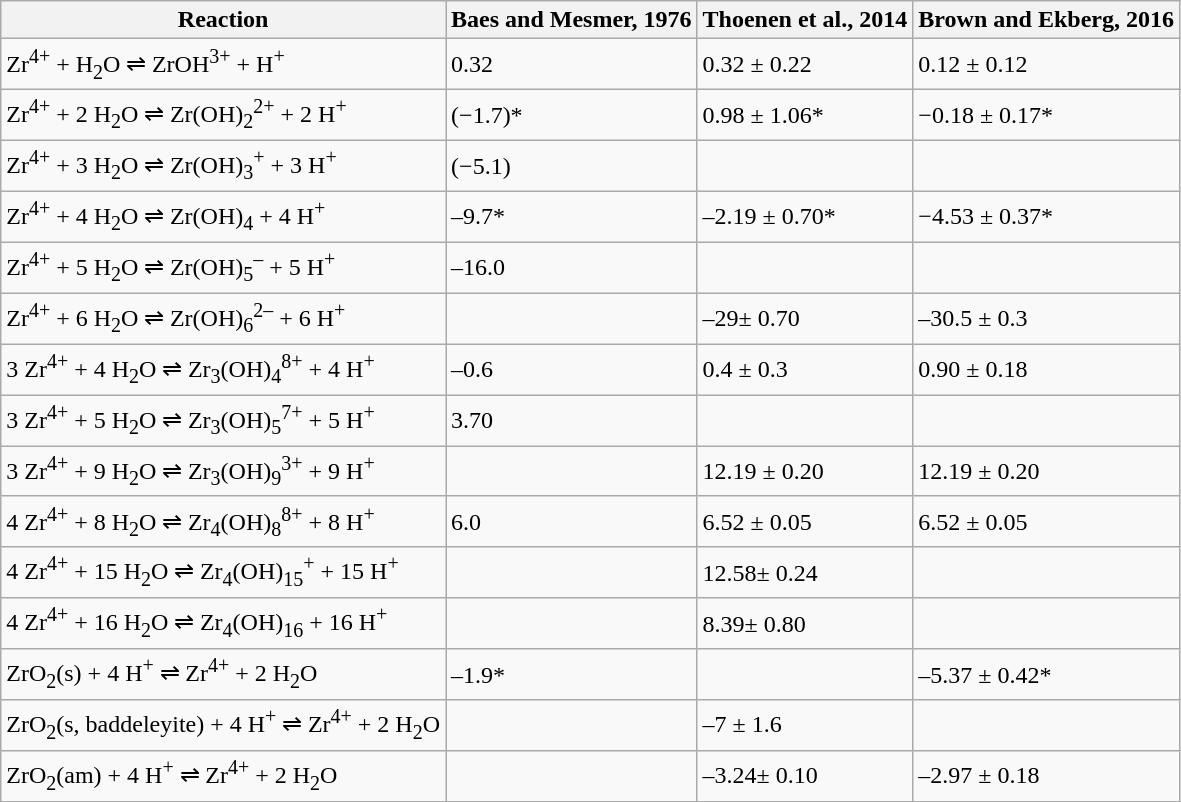<table class="wikitable">
<tr>
<th>Reaction</th>
<th>Baes and Mesmer, 1976</th>
<th>Thoenen et al., 2014</th>
<th>Brown and Ekberg, 2016</th>
</tr>
<tr>
<td>Zr<sup>4+</sup> + H<sub>2</sub>O ⇌ ZrOH<sup>3+</sup> + H<sup>+</sup></td>
<td>0.32</td>
<td>0.32 ± 0.22</td>
<td>0.12 ± 0.12</td>
</tr>
<tr>
<td>Zr<sup>4+</sup> + 2 H<sub>2</sub>O ⇌ Zr(OH)<sub>2</sub><sup>2+</sup> + 2 H<sup>+</sup></td>
<td>(−1.7)*</td>
<td>0.98 ± 1.06*</td>
<td>−0.18 ± 0.17*</td>
</tr>
<tr>
<td>Zr<sup>4+</sup> + 3 H<sub>2</sub>O ⇌ Zr(OH)<sub>3</sub><sup>+</sup> + 3 H<sup>+</sup></td>
<td>(−5.1)</td>
<td></td>
<td></td>
</tr>
<tr>
<td>Zr<sup>4+</sup> + 4 H<sub>2</sub>O ⇌ Zr(OH)<sub>4</sub> + 4 H<sup>+</sup></td>
<td>–9.7*</td>
<td>–2.19 ± 0.70*</td>
<td>−4.53 ± 0.37*</td>
</tr>
<tr>
<td>Zr<sup>4+</sup> + 5 H<sub>2</sub>O ⇌ Zr(OH)<sub>5</sub><sup>–</sup> + 5 H<sup>+</sup></td>
<td>–16.0</td>
<td></td>
<td></td>
</tr>
<tr>
<td>Zr<sup>4+</sup> + 6 H<sub>2</sub>O ⇌ Zr(OH)<sub>6</sub><sup>2–</sup> + 6 H<sup>+</sup></td>
<td></td>
<td>–29± 0.70</td>
<td>–30.5 ± 0.3</td>
</tr>
<tr>
<td>3 Zr<sup>4+</sup> + 4 H<sub>2</sub>O ⇌ Zr<sub>3</sub>(OH)<sub>4</sub><sup>8+</sup> + 4 H<sup>+</sup></td>
<td>–0.6</td>
<td>0.4 ± 0.3</td>
<td>0.90 ± 0.18</td>
</tr>
<tr>
<td>3 Zr<sup>4+</sup> + 5 H<sub>2</sub>O ⇌ Zr<sub>3</sub>(OH)<sub>5</sub><sup>7+</sup> + 5 H<sup>+</sup></td>
<td>3.70</td>
<td></td>
<td></td>
</tr>
<tr>
<td>3 Zr<sup>4+</sup> + 9 H<sub>2</sub>O ⇌ Zr<sub>3</sub>(OH)<sub>9</sub><sup>3+</sup> + 9 H<sup>+</sup></td>
<td></td>
<td>12.19 ± 0.20</td>
<td>12.19 ± 0.20</td>
</tr>
<tr>
<td>4 Zr<sup>4+</sup> + 8 H<sub>2</sub>O ⇌ Zr<sub>4</sub>(OH)<sub>8</sub><sup>8+</sup> + 8 H<sup>+</sup></td>
<td>6.0</td>
<td>6.52 ± 0.05</td>
<td>6.52 ± 0.05</td>
</tr>
<tr>
<td>4 Zr<sup>4+</sup> + 15 H<sub>2</sub>O ⇌ Zr<sub>4</sub>(OH)<sub>15</sub><sup>+</sup> + 15 H<sup>+</sup></td>
<td></td>
<td>12.58± 0.24</td>
<td></td>
</tr>
<tr>
<td>4 Zr<sup>4+</sup> + 16 H<sub>2</sub>O ⇌ Zr<sub>4</sub>(OH)<sub>16</sub> + 16 H<sup>+</sup></td>
<td></td>
<td>8.39± 0.80</td>
<td></td>
</tr>
<tr>
<td>ZrO<sub>2</sub>(s) + 4 H<sup>+</sup> ⇌ Zr<sup>4+</sup> + 2 H<sub>2</sub>O</td>
<td>–1.9*</td>
<td></td>
<td>–5.37 ± 0.42*</td>
</tr>
<tr>
<td>ZrO<sub>2</sub>(s, baddeleyite) + 4 H<sup>+</sup> ⇌ Zr<sup>4+</sup> + 2 H<sub>2</sub>O</td>
<td></td>
<td>–7 ± 1.6</td>
<td></td>
</tr>
<tr>
<td>ZrO<sub>2</sub>(am) + 4 H<sup>+</sup> ⇌ Zr<sup>4+</sup> + 2 H<sub>2</sub>O</td>
<td></td>
<td>–3.24± 0.10</td>
<td>–2.97 ± 0.18</td>
</tr>
</table>
